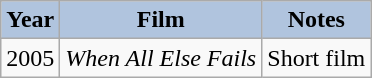<table class="wikitable">
<tr>
<th style="background:#B0C4DE;">Year</th>
<th style="background:#B0C4DE;">Film</th>
<th style="background:#B0C4DE;">Notes</th>
</tr>
<tr>
<td>2005</td>
<td><em>When All Else Fails</em></td>
<td>Short film</td>
</tr>
</table>
